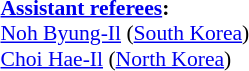<table width=50% style="font-size: 90%">
<tr>
<td><br><strong><a href='#'>Assistant referees</a>:</strong>
<br><a href='#'>Noh Byung-Il</a> (<a href='#'>South Korea</a>)
<br><a href='#'>Choi Hae-Il</a> (<a href='#'>North Korea</a>)</td>
</tr>
</table>
